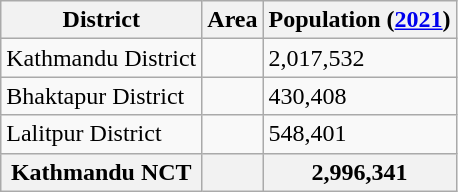<table class="wikitable">
<tr>
<th>District</th>
<th>Area</th>
<th>Population (<a href='#'>2021</a>)</th>
</tr>
<tr>
<td>Kathmandu District</td>
<td></td>
<td>2,017,532</td>
</tr>
<tr>
<td>Bhaktapur District</td>
<td></td>
<td>430,408</td>
</tr>
<tr>
<td>Lalitpur District</td>
<td></td>
<td>548,401</td>
</tr>
<tr>
<th>Kathmandu NCT</th>
<th></th>
<th>2,996,341</th>
</tr>
</table>
